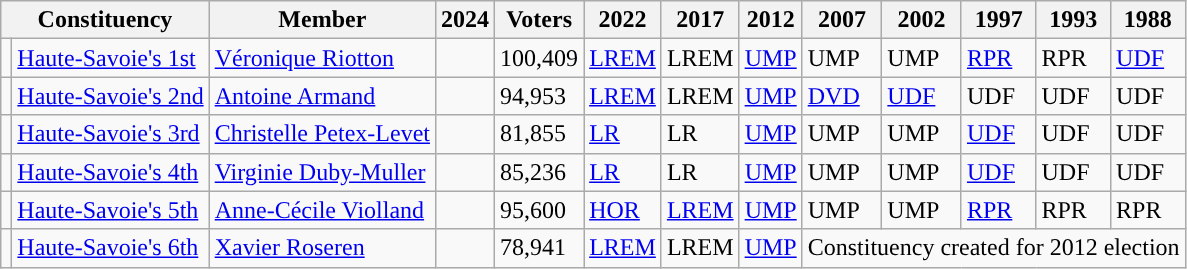<table class="wikitable sortable">
<tr>
<th colspan="2">Constituency</th>
<th>Member</th>
<th>2024</th>
<th>Voters</th>
<th>2022</th>
<th>2017</th>
<th>2012</th>
<th>2007</th>
<th>2002</th>
<th>1997</th>
<th>1993</th>
<th>1988</th>
</tr>
<tr>
<td style="background-color: "></td>
<td><a href='#'>Haute-Savoie's 1st</a></td>
<td><a href='#'>Véronique Riotton</a></td>
<td></td>
<td>100,409</td>
<td><a href='#'>LREM</a></td>
<td>LREM</td>
<td><a href='#'>UMP</a></td>
<td>UMP</td>
<td>UMP</td>
<td><a href='#'>RPR</a></td>
<td>RPR</td>
<td><a href='#'>UDF</a></td>
</tr>
<tr>
<td style="background-color: "></td>
<td><a href='#'>Haute-Savoie's 2nd</a></td>
<td><a href='#'>Antoine Armand</a></td>
<td></td>
<td>94,953</td>
<td><a href='#'>LREM</a></td>
<td>LREM</td>
<td><a href='#'>UMP</a></td>
<td><a href='#'>DVD</a></td>
<td><a href='#'>UDF</a></td>
<td>UDF</td>
<td>UDF</td>
<td>UDF</td>
</tr>
<tr>
<td style="background-color: "></td>
<td><a href='#'>Haute-Savoie's 3rd</a></td>
<td><a href='#'>Christelle Petex-Levet</a></td>
<td></td>
<td>81,855</td>
<td><a href='#'>LR</a></td>
<td>LR</td>
<td><a href='#'>UMP</a></td>
<td>UMP</td>
<td>UMP</td>
<td><a href='#'>UDF</a></td>
<td>UDF</td>
<td>UDF</td>
</tr>
<tr>
<td style="background-color: "></td>
<td><a href='#'>Haute-Savoie's 4th</a></td>
<td><a href='#'>Virginie Duby-Muller</a></td>
<td></td>
<td>85,236</td>
<td><a href='#'>LR</a></td>
<td>LR</td>
<td><a href='#'>UMP</a></td>
<td>UMP</td>
<td>UMP</td>
<td><a href='#'>UDF</a></td>
<td>UDF</td>
<td>UDF</td>
</tr>
<tr>
<td style="background-color: "></td>
<td><a href='#'>Haute-Savoie's 5th</a></td>
<td><a href='#'>Anne-Cécile Violland</a></td>
<td></td>
<td>95,600</td>
<td><a href='#'>HOR</a></td>
<td><a href='#'>LREM</a></td>
<td><a href='#'>UMP</a></td>
<td>UMP</td>
<td>UMP</td>
<td><a href='#'>RPR</a></td>
<td>RPR</td>
<td>RPR</td>
</tr>
<tr>
<td style="background-color: "></td>
<td><a href='#'>Haute-Savoie's 6th</a></td>
<td><a href='#'>Xavier Roseren</a></td>
<td></td>
<td>78,941</td>
<td><a href='#'>LREM</a></td>
<td>LREM</td>
<td><a href='#'>UMP</a></td>
<td colspan="5">Constituency created for 2012 election</td>
</tr>
</table>
